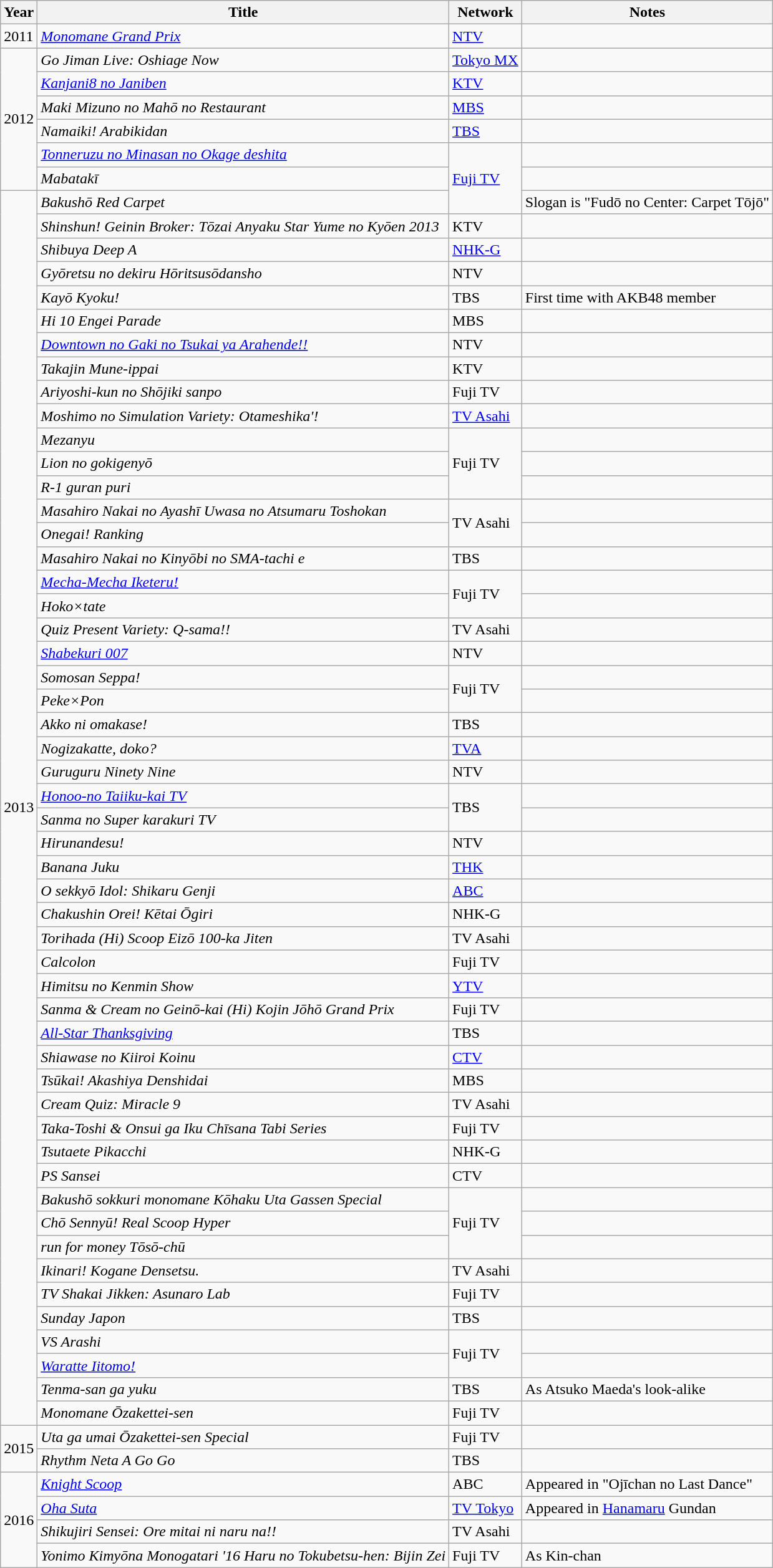<table class="wikitable">
<tr>
<th>Year</th>
<th>Title</th>
<th>Network</th>
<th>Notes</th>
</tr>
<tr>
<td>2011</td>
<td><em><a href='#'>Monomane Grand Prix</a></em></td>
<td><a href='#'>NTV</a></td>
<td></td>
</tr>
<tr>
<td rowspan="6">2012</td>
<td><em>Go Jiman Live: Oshiage Now</em></td>
<td><a href='#'>Tokyo MX</a></td>
<td></td>
</tr>
<tr>
<td><em><a href='#'>Kanjani8 no Janiben</a></em></td>
<td><a href='#'>KTV</a></td>
<td></td>
</tr>
<tr>
<td><em>Maki Mizuno no Mahō no Restaurant</em></td>
<td><a href='#'>MBS</a></td>
<td></td>
</tr>
<tr>
<td><em>Namaiki! Arabikidan</em></td>
<td><a href='#'>TBS</a></td>
<td></td>
</tr>
<tr>
<td><em><a href='#'>Tonneruzu no Minasan no Okage deshita</a></em></td>
<td rowspan="3"><a href='#'>Fuji TV</a></td>
<td></td>
</tr>
<tr>
<td><em>Mabatakī</em></td>
<td></td>
</tr>
<tr>
<td rowspan="52">2013</td>
<td><em>Bakushō Red Carpet</em></td>
<td>Slogan is "Fudō no Center: Carpet Tōjō"</td>
</tr>
<tr>
<td><em>Shinshun! Geinin Broker: Tōzai Anyaku Star Yume no Kyōen 2013</em></td>
<td>KTV</td>
<td></td>
</tr>
<tr>
<td><em>Shibuya Deep A</em></td>
<td><a href='#'>NHK-G</a></td>
<td></td>
</tr>
<tr>
<td><em>Gyōretsu no dekiru Hōritsusōdansho</em></td>
<td>NTV</td>
<td></td>
</tr>
<tr>
<td><em>Kayō Kyoku!</em></td>
<td>TBS</td>
<td>First time with AKB48 member</td>
</tr>
<tr>
<td><em>Hi 10 Engei Parade</em></td>
<td>MBS</td>
<td></td>
</tr>
<tr>
<td><em><a href='#'>Downtown no Gaki no Tsukai ya Arahende!!</a></em></td>
<td>NTV</td>
<td></td>
</tr>
<tr>
<td><em>Takajin Mune-ippai</em></td>
<td>KTV</td>
<td></td>
</tr>
<tr>
<td><em>Ariyoshi-kun no Shōjiki sanpo</em></td>
<td>Fuji TV</td>
<td></td>
</tr>
<tr>
<td><em>Moshimo no Simulation Variety: Otameshika'!</em></td>
<td><a href='#'>TV Asahi</a></td>
<td></td>
</tr>
<tr>
<td><em>Mezanyu</em></td>
<td rowspan="3">Fuji TV</td>
<td></td>
</tr>
<tr>
<td><em>Lion no gokigenyō</em></td>
<td></td>
</tr>
<tr>
<td><em>R-1 guran puri</em></td>
<td></td>
</tr>
<tr>
<td><em>Masahiro Nakai no Ayashī Uwasa no Atsumaru Toshokan</em></td>
<td rowspan="2">TV Asahi</td>
<td></td>
</tr>
<tr>
<td><em>Onegai! Ranking</em></td>
<td></td>
</tr>
<tr>
<td><em>Masahiro Nakai no Kinyōbi no SMA-tachi e</em></td>
<td>TBS</td>
<td></td>
</tr>
<tr>
<td><em><a href='#'>Mecha-Mecha Iketeru!</a></em></td>
<td rowspan="2">Fuji TV</td>
<td></td>
</tr>
<tr>
<td><em>Hoko×tate</em></td>
<td></td>
</tr>
<tr>
<td><em>Quiz Present Variety: Q-sama!!</em></td>
<td>TV Asahi</td>
<td></td>
</tr>
<tr>
<td><em><a href='#'>Shabekuri 007</a></em></td>
<td>NTV</td>
<td></td>
</tr>
<tr>
<td><em>Somosan Seppa!</em></td>
<td rowspan="2">Fuji TV</td>
<td></td>
</tr>
<tr>
<td><em>Peke×Pon</em></td>
<td></td>
</tr>
<tr>
<td><em>Akko ni omakase!</em></td>
<td>TBS</td>
<td></td>
</tr>
<tr>
<td><em>Nogizakatte, doko?</em></td>
<td><a href='#'>TVA</a></td>
<td></td>
</tr>
<tr>
<td><em>Guruguru Ninety Nine</em></td>
<td>NTV</td>
<td></td>
</tr>
<tr>
<td><em><a href='#'>Honoo-no Taiiku-kai TV</a></em></td>
<td rowspan="2">TBS</td>
<td></td>
</tr>
<tr>
<td><em>Sanma no Super karakuri TV</em></td>
<td></td>
</tr>
<tr>
<td><em>Hirunandesu!</em></td>
<td>NTV</td>
<td></td>
</tr>
<tr>
<td><em>Banana Juku</em></td>
<td><a href='#'>THK</a></td>
<td></td>
</tr>
<tr>
<td><em>O sekkyō Idol: Shikaru Genji</em></td>
<td><a href='#'>ABC</a></td>
<td></td>
</tr>
<tr>
<td><em>Chakushin Orei! Kētai Ōgiri</em></td>
<td>NHK-G</td>
<td></td>
</tr>
<tr>
<td><em>Torihada (Hi) Scoop Eizō 100-ka Jiten</em></td>
<td>TV Asahi</td>
<td></td>
</tr>
<tr>
<td><em>Calcolon</em></td>
<td>Fuji TV</td>
<td></td>
</tr>
<tr>
<td><em>Himitsu no Kenmin Show</em></td>
<td><a href='#'>YTV</a></td>
<td></td>
</tr>
<tr>
<td><em>Sanma & Cream no Geinō-kai (Hi) Kojin Jōhō Grand Prix</em></td>
<td>Fuji TV</td>
<td></td>
</tr>
<tr>
<td><em><a href='#'>All-Star Thanksgiving</a></em></td>
<td>TBS</td>
<td></td>
</tr>
<tr>
<td><em>Shiawase no Kiiroi Koinu</em></td>
<td><a href='#'>CTV</a></td>
<td></td>
</tr>
<tr>
<td><em>Tsūkai! Akashiya Denshidai</em></td>
<td>MBS</td>
<td></td>
</tr>
<tr>
<td><em>Cream Quiz: Miracle 9</em></td>
<td>TV Asahi</td>
<td></td>
</tr>
<tr>
<td><em>Taka-Toshi & Onsui ga Iku Chīsana Tabi Series</em></td>
<td>Fuji TV</td>
<td></td>
</tr>
<tr>
<td><em>Tsutaete Pikacchi</em></td>
<td>NHK-G</td>
<td></td>
</tr>
<tr>
<td><em>PS Sansei</em></td>
<td>CTV</td>
<td></td>
</tr>
<tr>
<td><em>Bakushō sokkuri monomane Kōhaku Uta Gassen Special</em></td>
<td rowspan="3">Fuji TV</td>
<td></td>
</tr>
<tr>
<td><em>Chō Sennyū! Real Scoop Hyper</em></td>
<td></td>
</tr>
<tr>
<td><em>run for money Tōsō-chū</em></td>
<td></td>
</tr>
<tr>
<td><em>Ikinari! Kogane Densetsu.</em></td>
<td>TV Asahi</td>
<td></td>
</tr>
<tr>
<td><em>TV Shakai Jikken: Asunaro Lab</em></td>
<td>Fuji TV</td>
<td></td>
</tr>
<tr>
<td><em>Sunday Japon</em></td>
<td>TBS</td>
<td></td>
</tr>
<tr>
<td><em>VS Arashi</em></td>
<td rowspan="2">Fuji TV</td>
<td></td>
</tr>
<tr>
<td><em><a href='#'>Waratte Iitomo!</a></em></td>
<td></td>
</tr>
<tr>
<td><em>Tenma-san ga yuku</em></td>
<td>TBS</td>
<td>As Atsuko Maeda's look-alike</td>
</tr>
<tr>
<td><em>Monomane Ōzakettei-sen</em></td>
<td>Fuji TV</td>
<td></td>
</tr>
<tr>
<td rowspan="2">2015</td>
<td><em>Uta ga umai Ōzakettei-sen Special</em></td>
<td>Fuji TV</td>
<td></td>
</tr>
<tr>
<td><em>Rhythm Neta A Go Go</em></td>
<td>TBS</td>
<td></td>
</tr>
<tr>
<td rowspan="4">2016</td>
<td><em><a href='#'>Knight Scoop</a></em></td>
<td>ABC</td>
<td>Appeared in "Ojīchan no Last Dance"</td>
</tr>
<tr>
<td><em><a href='#'>Oha Suta</a></em></td>
<td><a href='#'>TV Tokyo</a></td>
<td>Appeared in <a href='#'>Hanamaru</a> Gundan</td>
</tr>
<tr>
<td><em>Shikujiri Sensei: Ore mitai ni naru na!!</em></td>
<td>TV Asahi</td>
<td></td>
</tr>
<tr>
<td><em>Yonimo Kimyōna Monogatari '16 Haru no Tokubetsu-hen: Bijin Zei</em></td>
<td>Fuji TV</td>
<td>As Kin-chan</td>
</tr>
</table>
